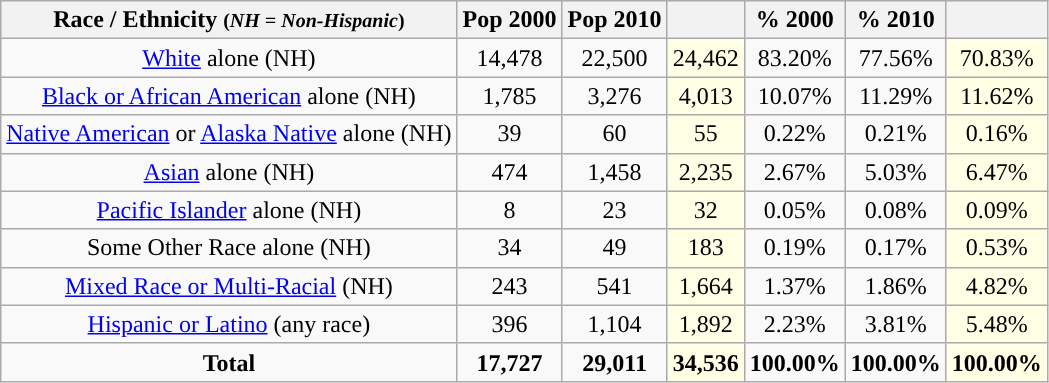<table class="wikitable" style="text-align:center;">
<tr>
<th>Race / Ethnicity <small>(<em>NH = Non-Hispanic</em>)</small></th>
<th>Pop 2000</th>
<th>Pop 2010</th>
<th></th>
<th>% 2000</th>
<th>% 2010</th>
<th></th>
</tr>
<tr>
<td><a href='#'>White</a> alone (NH)</td>
<td>14,478</td>
<td>22,500</td>
<td style='background: #ffffe6;'>24,462</td>
<td>83.20%</td>
<td>77.56%</td>
<td style='background: #ffffe6;'>70.83%</td>
</tr>
<tr>
<td><a href='#'>Black or African American</a> alone (NH)</td>
<td>1,785</td>
<td>3,276</td>
<td style='background: #ffffe6;'>4,013</td>
<td>10.07%</td>
<td>11.29%</td>
<td style='background: #ffffe6;'>11.62%</td>
</tr>
<tr>
<td><a href='#'>Native American</a> or <a href='#'>Alaska Native</a> alone (NH)</td>
<td>39</td>
<td>60</td>
<td style='background: #ffffe6;'>55</td>
<td>0.22%</td>
<td>0.21%</td>
<td style='background: #ffffe6;'>0.16%</td>
</tr>
<tr>
<td><a href='#'>Asian</a> alone (NH)</td>
<td>474</td>
<td>1,458</td>
<td style='background: #ffffe6;'>2,235</td>
<td>2.67%</td>
<td>5.03%</td>
<td style='background: #ffffe6;'>6.47%</td>
</tr>
<tr>
<td><a href='#'>Pacific Islander</a> alone (NH)</td>
<td>8</td>
<td>23</td>
<td style='background: #ffffe6;'>32</td>
<td>0.05%</td>
<td>0.08%</td>
<td style='background: #ffffe6;'>0.09%</td>
</tr>
<tr>
<td>Some Other Race alone (NH)</td>
<td>34</td>
<td>49</td>
<td style='background: #ffffe6;'>183</td>
<td>0.19%</td>
<td>0.17%</td>
<td style='background: #ffffe6;'>0.53%</td>
</tr>
<tr>
<td><a href='#'>Mixed Race or Multi-Racial</a> (NH)</td>
<td>243</td>
<td>541</td>
<td style='background: #ffffe6;'>1,664</td>
<td>1.37%</td>
<td>1.86%</td>
<td style='background: #ffffe6;'>4.82%</td>
</tr>
<tr>
<td><a href='#'>Hispanic or Latino</a> (any race)</td>
<td>396</td>
<td>1,104</td>
<td style='background: #ffffe6;'>1,892</td>
<td>2.23%</td>
<td>3.81%</td>
<td style='background: #ffffe6;'>5.48%</td>
</tr>
<tr>
<td><strong>Total</strong></td>
<td><strong>17,727</strong></td>
<td><strong>29,011</strong></td>
<td style='background: #ffffe6;'><strong>34,536</strong></td>
<td><strong>100.00%</strong></td>
<td><strong>100.00%</strong></td>
<td style='background: #ffffe6;'><strong>100.00%</strong></td>
</tr>
</table>
